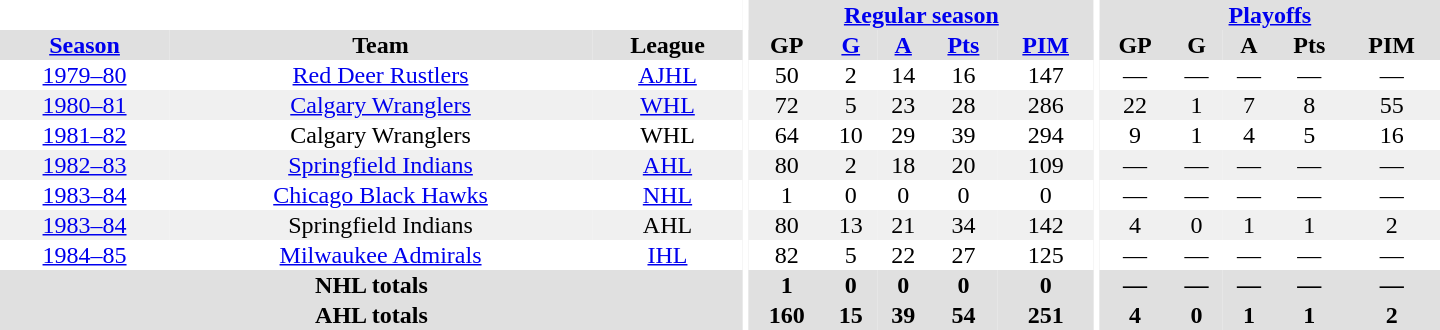<table border="0" cellpadding="1" cellspacing="0" style="text-align:center; width:60em">
<tr bgcolor="#e0e0e0">
<th colspan="3" bgcolor="#ffffff"></th>
<th rowspan="101" bgcolor="#ffffff"></th>
<th colspan="5"><a href='#'>Regular season</a></th>
<th rowspan="101" bgcolor="#ffffff"></th>
<th colspan="5"><a href='#'>Playoffs</a></th>
</tr>
<tr bgcolor="#e0e0e0">
<th><a href='#'>Season</a></th>
<th>Team</th>
<th>League</th>
<th>GP</th>
<th><a href='#'>G</a></th>
<th><a href='#'>A</a></th>
<th><a href='#'>Pts</a></th>
<th><a href='#'>PIM</a></th>
<th>GP</th>
<th>G</th>
<th>A</th>
<th>Pts</th>
<th>PIM</th>
</tr>
<tr>
<td><a href='#'>1979–80</a></td>
<td><a href='#'>Red Deer Rustlers</a></td>
<td><a href='#'>AJHL</a></td>
<td>50</td>
<td>2</td>
<td>14</td>
<td>16</td>
<td>147</td>
<td>—</td>
<td>—</td>
<td>—</td>
<td>—</td>
<td>—</td>
</tr>
<tr bgcolor="#f0f0f0">
<td><a href='#'>1980–81</a></td>
<td><a href='#'>Calgary Wranglers</a></td>
<td><a href='#'>WHL</a></td>
<td>72</td>
<td>5</td>
<td>23</td>
<td>28</td>
<td>286</td>
<td>22</td>
<td>1</td>
<td>7</td>
<td>8</td>
<td>55</td>
</tr>
<tr>
<td><a href='#'>1981–82</a></td>
<td>Calgary Wranglers</td>
<td>WHL</td>
<td>64</td>
<td>10</td>
<td>29</td>
<td>39</td>
<td>294</td>
<td>9</td>
<td>1</td>
<td>4</td>
<td>5</td>
<td>16</td>
</tr>
<tr bgcolor="#f0f0f0">
<td><a href='#'>1982–83</a></td>
<td><a href='#'>Springfield Indians</a></td>
<td><a href='#'>AHL</a></td>
<td>80</td>
<td>2</td>
<td>18</td>
<td>20</td>
<td>109</td>
<td>—</td>
<td>—</td>
<td>—</td>
<td>—</td>
<td>—</td>
</tr>
<tr>
<td><a href='#'>1983–84</a></td>
<td><a href='#'>Chicago Black Hawks</a></td>
<td><a href='#'>NHL</a></td>
<td>1</td>
<td>0</td>
<td>0</td>
<td>0</td>
<td>0</td>
<td>—</td>
<td>—</td>
<td>—</td>
<td>—</td>
<td>—</td>
</tr>
<tr bgcolor="#f0f0f0">
<td><a href='#'>1983–84</a></td>
<td>Springfield Indians</td>
<td>AHL</td>
<td>80</td>
<td>13</td>
<td>21</td>
<td>34</td>
<td>142</td>
<td>4</td>
<td>0</td>
<td>1</td>
<td>1</td>
<td>2</td>
</tr>
<tr>
<td><a href='#'>1984–85</a></td>
<td><a href='#'>Milwaukee Admirals</a></td>
<td><a href='#'>IHL</a></td>
<td>82</td>
<td>5</td>
<td>22</td>
<td>27</td>
<td>125</td>
<td>—</td>
<td>—</td>
<td>—</td>
<td>—</td>
<td>—</td>
</tr>
<tr bgcolor="#e0e0e0">
<th colspan="3">NHL totals</th>
<th>1</th>
<th>0</th>
<th>0</th>
<th>0</th>
<th>0</th>
<th>—</th>
<th>—</th>
<th>—</th>
<th>—</th>
<th>—</th>
</tr>
<tr bgcolor="#e0e0e0">
<th colspan="3">AHL totals</th>
<th>160</th>
<th>15</th>
<th>39</th>
<th>54</th>
<th>251</th>
<th>4</th>
<th>0</th>
<th>1</th>
<th>1</th>
<th>2</th>
</tr>
</table>
